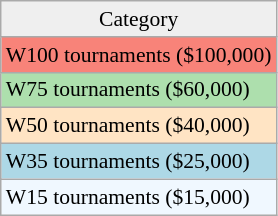<table class=wikitable style=font-size:90%;>
<tr align=center>
<td style="background:#efefef;">Category</td>
</tr>
<tr style="background:#f88379;">
<td>W100 tournaments ($100,000)</td>
</tr>
<tr style="background:#addfad;">
<td>W75 tournaments ($60,000)</td>
</tr>
<tr style="background:#ffe4c4;">
<td>W50 tournaments ($40,000)</td>
</tr>
<tr style="background:lightblue;">
<td>W35 tournaments ($25,000)</td>
</tr>
<tr style="background:#f0f8ff;">
<td>W15 tournaments ($15,000)</td>
</tr>
</table>
